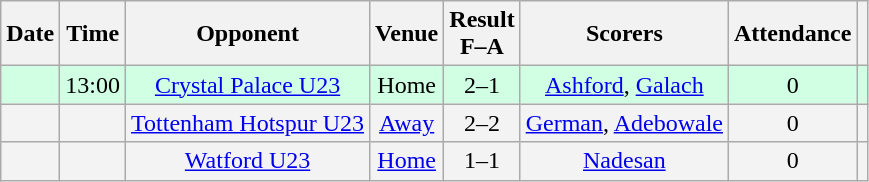<table class="wikitable sortable" style="text-align:center">
<tr>
<th>Date</th>
<th>Time</th>
<th>Opponent</th>
<th>Venue</th>
<th>Result<br>F–A</th>
<th class="unsortable">Scorers</th>
<th>Attendance</th>
<th class="unsortable"></th>
</tr>
<tr style="background-color: #d0ffe3;">
<td></td>
<td>13:00</td>
<td><a href='#'>Crystal Palace U23</a></td>
<td>Home</td>
<td>2–1</td>
<td><a href='#'>Ashford</a>, <a href='#'>Galach</a></td>
<td>0</td>
<td></td>
</tr>
<tr style="background-color: #f3f3f3;">
<td></td>
<td></td>
<td><a href='#'>Tottenham Hotspur U23</a></td>
<td><a href='#'>Away</a></td>
<td>2–2</td>
<td><a href='#'>German</a>, <a href='#'>Adebowale</a></td>
<td>0</td>
<td></td>
</tr>
<tr style="background-color: #f3f3f3;">
<td></td>
<td></td>
<td><a href='#'>Watford U23</a></td>
<td><a href='#'>Home</a></td>
<td>1–1</td>
<td><a href='#'>Nadesan</a></td>
<td>0</td>
<td></td>
</tr>
</table>
